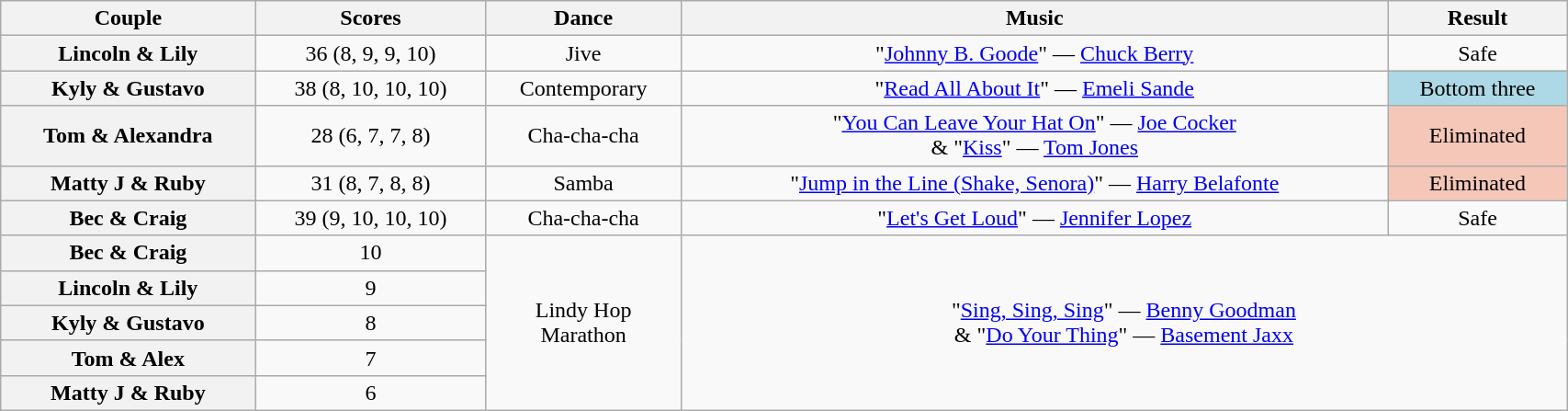<table class="wikitable sortable" style="text-align:center; width: 90%">
<tr>
<th scope="col">Couple</th>
<th scope="col">Scores</th>
<th scope="col" class="unsortable">Dance</th>
<th scope="col" class="unsortable">Music</th>
<th scope="col" class="unsortable">Result</th>
</tr>
<tr>
<th scope="row">Lincoln & Lily</th>
<td>36 (8, 9, 9, 10)</td>
<td>Jive</td>
<td>"<a href='#'>Johnny B. Goode</a>" — <a href='#'>Chuck Berry</a></td>
<td>Safe</td>
</tr>
<tr>
<th scope="row">Kyly & Gustavo</th>
<td>38 (8, 10, 10, 10)</td>
<td>Contemporary</td>
<td>"<a href='#'>Read All About It</a>" — <a href='#'>Emeli Sande</a></td>
<td bgcolor="lightblue">Bottom three</td>
</tr>
<tr>
<th scope="row">Tom & Alexandra</th>
<td>28 (6, 7, 7, 8)</td>
<td>Cha-cha-cha</td>
<td>"<a href='#'>You Can Leave Your Hat On</a>" — <a href='#'>Joe Cocker</a><br>& "<a href='#'>Kiss</a>" — <a href='#'>Tom Jones</a></td>
<td bgcolor="f4c7b8">Eliminated</td>
</tr>
<tr>
<th scope="row">Matty J & Ruby</th>
<td>31 (8, 7, 8, 8)</td>
<td>Samba</td>
<td>"<a href='#'>Jump in the Line (Shake, Senora)</a>" — <a href='#'>Harry Belafonte</a></td>
<td bgcolor="f4c7b8">Eliminated</td>
</tr>
<tr>
<th scope="row">Bec & Craig</th>
<td>39 (9, 10, 10, 10)</td>
<td>Cha-cha-cha</td>
<td>"<a href='#'>Let's Get Loud</a>" — <a href='#'>Jennifer Lopez</a></td>
<td>Safe</td>
</tr>
<tr>
<th scope="row">Bec & Craig</th>
<td>10</td>
<td rowspan="5">Lindy Hop<br>Marathon</td>
<td colspan="2" rowspan="5">"<a href='#'>Sing, Sing, Sing</a>" — <a href='#'>Benny Goodman</a><br>& "<a href='#'>Do Your Thing</a>" — <a href='#'>Basement Jaxx</a></td>
</tr>
<tr>
<th scope="row">Lincoln & Lily</th>
<td>9</td>
</tr>
<tr>
<th scope="row">Kyly & Gustavo</th>
<td>8</td>
</tr>
<tr>
<th scope="row">Tom & Alex</th>
<td>7</td>
</tr>
<tr>
<th scope="row">Matty J & Ruby</th>
<td>6</td>
</tr>
</table>
